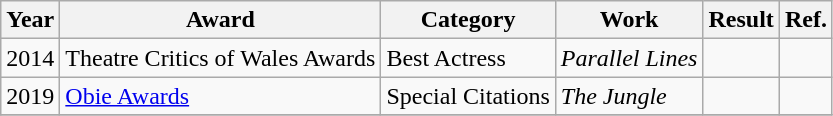<table class="wikitable plainrowheaders">
<tr>
<th>Year</th>
<th>Award</th>
<th>Category</th>
<th>Work</th>
<th>Result</th>
<th>Ref.</th>
</tr>
<tr>
<td>2014</td>
<td>Theatre Critics of Wales Awards</td>
<td>Best Actress</td>
<td><em>Parallel Lines</em></td>
<td></td>
<td></td>
</tr>
<tr>
<td>2019</td>
<td><a href='#'>Obie Awards</a></td>
<td>Special Citations</td>
<td><em>The Jungle</em></td>
<td></td>
<td></td>
</tr>
<tr>
</tr>
</table>
